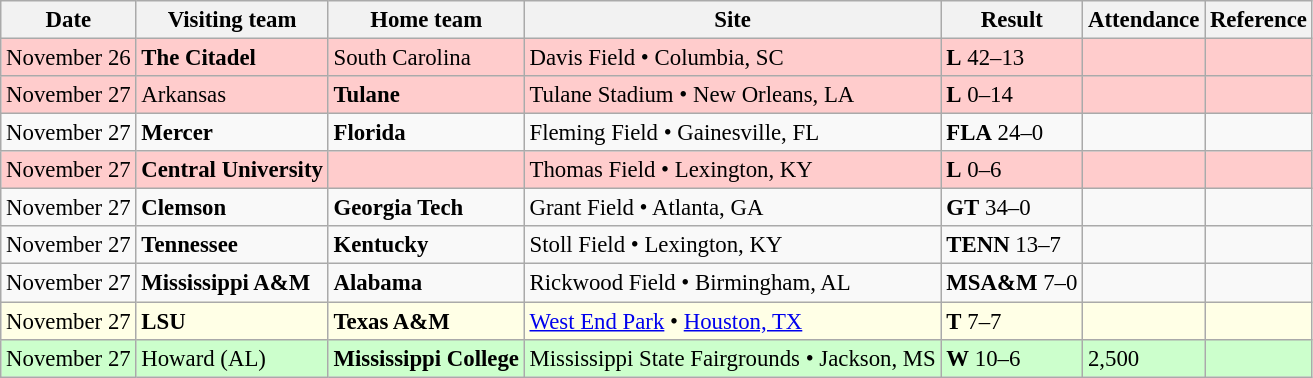<table class="wikitable" style="font-size:95%;">
<tr>
<th>Date</th>
<th>Visiting team</th>
<th>Home team</th>
<th>Site</th>
<th>Result</th>
<th>Attendance</th>
<th class="unsortable">Reference</th>
</tr>
<tr bgcolor=ffcccc>
<td>November 26</td>
<td><strong>The Citadel</strong></td>
<td>South Carolina</td>
<td>Davis Field • Columbia, SC</td>
<td><strong>L</strong> 42–13</td>
<td></td>
<td></td>
</tr>
<tr bgcolor=ffcccc>
<td>November 27</td>
<td>Arkansas</td>
<td><strong>Tulane</strong></td>
<td>Tulane Stadium • New Orleans, LA</td>
<td><strong>L</strong> 0–14</td>
<td></td>
<td></td>
</tr>
<tr bgcolor=>
<td>November 27</td>
<td><strong>Mercer</strong></td>
<td><strong>Florida</strong></td>
<td>Fleming Field • Gainesville, FL</td>
<td><strong>FLA</strong> 24–0</td>
<td></td>
<td></td>
</tr>
<tr bgcolor=ffcccc>
<td>November 27</td>
<td><strong>Central University</strong></td>
<td></td>
<td>Thomas Field • Lexington, KY</td>
<td><strong>L</strong> 0–6</td>
<td></td>
<td></td>
</tr>
<tr bgcolor=>
<td>November 27</td>
<td><strong>Clemson</strong></td>
<td><strong>Georgia Tech</strong></td>
<td>Grant Field • Atlanta, GA</td>
<td><strong>GT</strong> 34–0</td>
<td></td>
<td></td>
</tr>
<tr bgcolor=>
<td>November 27</td>
<td><strong>Tennessee</strong></td>
<td><strong>Kentucky</strong></td>
<td>Stoll Field • Lexington, KY</td>
<td><strong>TENN</strong> 13–7</td>
<td></td>
<td></td>
</tr>
<tr bgcolor=>
<td>November 27</td>
<td><strong>Mississippi A&M</strong></td>
<td><strong>Alabama</strong></td>
<td>Rickwood Field • Birmingham, AL</td>
<td><strong>MSA&M</strong> 7–0</td>
<td></td>
<td></td>
</tr>
<tr bgcolor=ffffe6>
<td>November 27</td>
<td><strong>LSU</strong></td>
<td><strong>Texas A&M</strong></td>
<td><a href='#'>West End Park</a> • <a href='#'>Houston, TX</a></td>
<td><strong>T</strong> 7–7</td>
<td></td>
<td></td>
</tr>
<tr bgcolor=ccffcc>
<td>November 27</td>
<td>Howard (AL)</td>
<td><strong>Mississippi College</strong></td>
<td>Mississippi State Fairgrounds • Jackson, MS</td>
<td><strong>W</strong> 10–6</td>
<td>2,500</td>
<td></td>
</tr>
</table>
